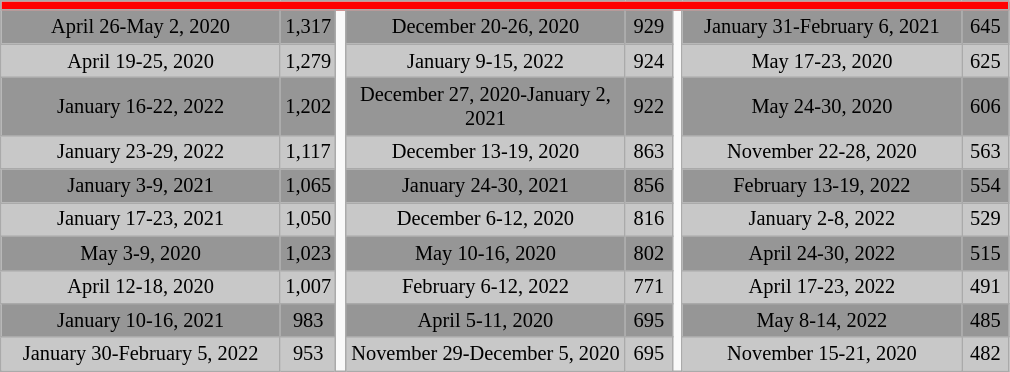<table class="wikitable" style="text-align:center; text:#FFFFFF; font-size:85%">
<tr>
<th colspan="8" style="background:#FF0000"></th>
</tr>
<tr>
<td style="background:#969696" width="180">April 26-May 2, 2020</td>
<td style="background:#969696" width="25">1,317</td>
<td rowspan="11"></td>
<td style="background:#969696" width="180">December 20-26, 2020</td>
<td style="background:#969696" width="25">929</td>
<td rowspan="11"></td>
<td style="background:#969696" width="180">January 31-February 6, 2021</td>
<td style="background:#969696" width="25">645</td>
</tr>
<tr>
<td style="background:#C8C8C8" width="180">April 19-25, 2020</td>
<td style="background:#C8C8C8" width="25">1,279</td>
<td style="background:#C8C8C8" width="180">January 9-15, 2022</td>
<td style="background:#C8C8C8" width="25">924</td>
<td style="background:#C8C8C8" width="180">May 17-23, 2020</td>
<td style="background:#C8C8C8" width="25">625</td>
</tr>
<tr>
<td style="background:#969696" width="180">January 16-22, 2022</td>
<td style="background:#969696" width="25">1,202</td>
<td style="background:#969696" width="180">December 27, 2020-January 2, 2021</td>
<td style="background:#969696" width="25">922</td>
<td style="background:#969696" width="180">May 24-30, 2020</td>
<td style="background:#969696" width="25">606</td>
</tr>
<tr>
<td style="background:#C8C8C8" width="180">January 23-29, 2022</td>
<td style="background:#C8C8C8" width="25">1,117</td>
<td style="background:#C8C8C8" width="180">December 13-19, 2020</td>
<td style="background:#C8C8C8" width="25">863</td>
<td style="background:#C8C8C8" width="180">November 22-28, 2020</td>
<td style="background:#C8C8C8" width="25">563</td>
</tr>
<tr>
<td style="background:#969696" width="180">January 3-9, 2021</td>
<td style="background:#969696" width="25">1,065</td>
<td style="background:#969696" width="180">January 24-30, 2021</td>
<td style="background:#969696" width="25">856</td>
<td style="background:#969696" width="180">February 13-19, 2022</td>
<td style="background:#969696" width="25">554</td>
</tr>
<tr>
<td style="background:#C8C8C8" width="180">January 17-23, 2021</td>
<td style="background:#C8C8C8" width="25">1,050</td>
<td style="background:#C8C8C8" width="180">December 6-12, 2020</td>
<td style="background:#C8C8C8" width="25">816</td>
<td style="background:#C8C8C8" width="180">January 2-8, 2022</td>
<td style="background:#C8C8C8" width="25">529</td>
</tr>
<tr>
<td style="background:#969696" width="180">May 3-9, 2020</td>
<td style="background:#969696" width="25">1,023</td>
<td style="background:#969696" width="180">May 10-16, 2020</td>
<td style="background:#969696" width="25">802</td>
<td style="background:#969696" width="180">April 24-30, 2022</td>
<td style="background:#969696" width="25">515</td>
</tr>
<tr>
<td style="background:#C8C8C8" width="180">April 12-18, 2020</td>
<td style="background:#C8C8C8" width="25">1,007</td>
<td style="background:#C8C8C8" width="180">February 6-12, 2022</td>
<td style="background:#C8C8C8" width="25">771</td>
<td style="background:#C8C8C8" width="180">April 17-23, 2022</td>
<td style="background:#C8C8C8" width="25">491</td>
</tr>
<tr>
<td style="background:#969696" width="180">January 10-16, 2021</td>
<td style="background:#969696" width="25">983</td>
<td style="background:#969696" width="180">April 5-11, 2020</td>
<td style="background:#969696" width="25">695</td>
<td style="background:#969696" width="180">May 8-14, 2022</td>
<td style="background:#969696" width="25">485</td>
</tr>
<tr>
<td style="background:#C8C8C8" width="180">January 30-February 5, 2022</td>
<td style="background:#C8C8C8" width="25">953</td>
<td style="background:#C8C8C8" width="180">November 29-December 5, 2020</td>
<td style="background:#C8C8C8" width="25">695</td>
<td style="background:#C8C8C8" width="180">November 15-21, 2020</td>
<td style="background:#C8C8C8" width="25">482</td>
</tr>
</table>
